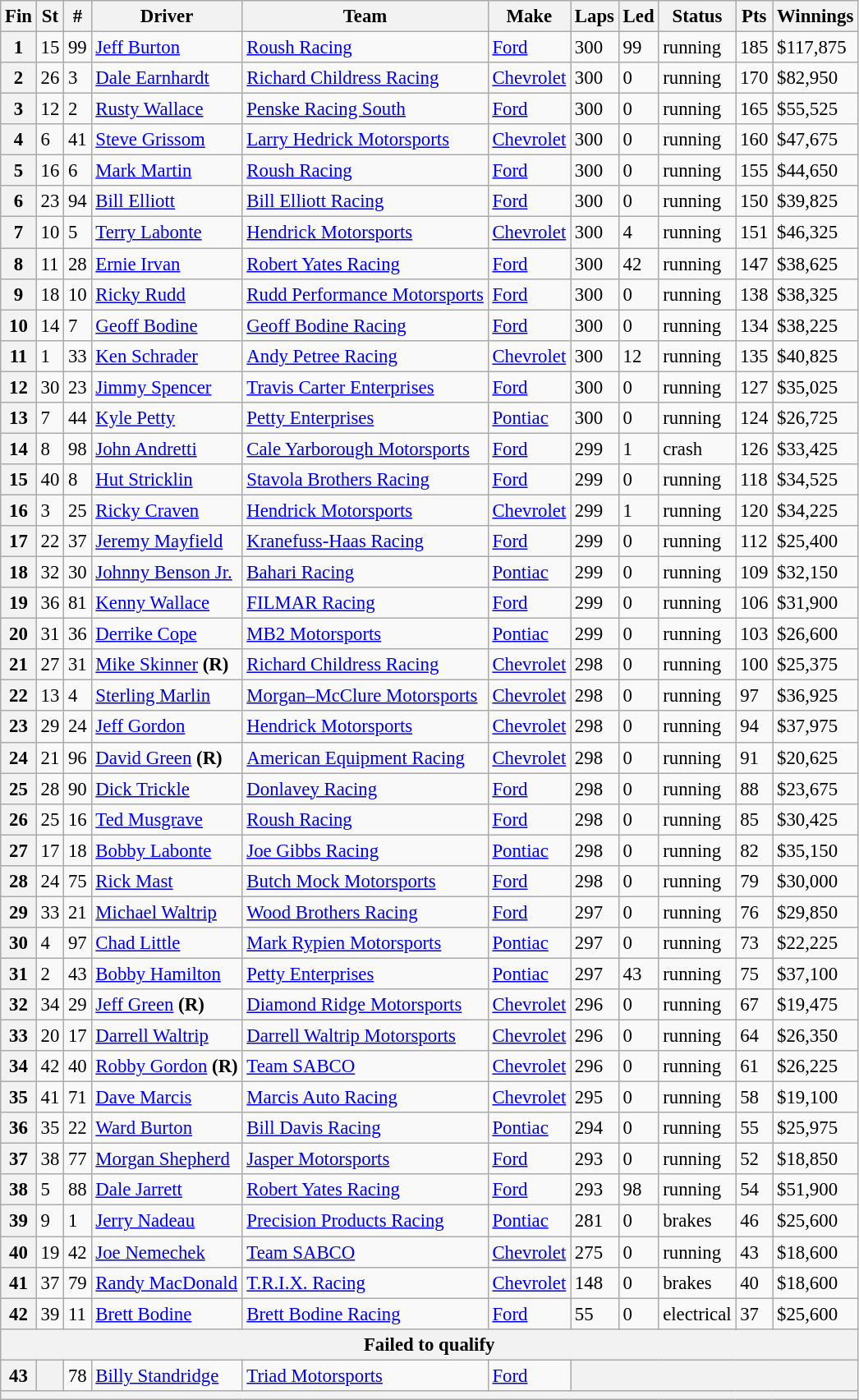<table class="wikitable" style="font-size:95%">
<tr>
<th>Fin</th>
<th>St</th>
<th>#</th>
<th>Driver</th>
<th>Team</th>
<th>Make</th>
<th>Laps</th>
<th>Led</th>
<th>Status</th>
<th>Pts</th>
<th>Winnings</th>
</tr>
<tr>
<th>1</th>
<td>15</td>
<td>99</td>
<td><a href='#'>Jeff Burton</a></td>
<td><a href='#'>Roush Racing</a></td>
<td><a href='#'>Ford</a></td>
<td>300</td>
<td>99</td>
<td>running</td>
<td>185</td>
<td>$117,875</td>
</tr>
<tr>
<th>2</th>
<td>26</td>
<td>3</td>
<td><a href='#'>Dale Earnhardt</a></td>
<td><a href='#'>Richard Childress Racing</a></td>
<td><a href='#'>Chevrolet</a></td>
<td>300</td>
<td>0</td>
<td>running</td>
<td>170</td>
<td>$82,950</td>
</tr>
<tr>
<th>3</th>
<td>12</td>
<td>2</td>
<td><a href='#'>Rusty Wallace</a></td>
<td><a href='#'>Penske Racing South</a></td>
<td><a href='#'>Ford</a></td>
<td>300</td>
<td>0</td>
<td>running</td>
<td>165</td>
<td>$55,525</td>
</tr>
<tr>
<th>4</th>
<td>6</td>
<td>41</td>
<td><a href='#'>Steve Grissom</a></td>
<td><a href='#'>Larry Hedrick Motorsports</a></td>
<td><a href='#'>Chevrolet</a></td>
<td>300</td>
<td>0</td>
<td>running</td>
<td>160</td>
<td>$47,675</td>
</tr>
<tr>
<th>5</th>
<td>16</td>
<td>6</td>
<td><a href='#'>Mark Martin</a></td>
<td><a href='#'>Roush Racing</a></td>
<td><a href='#'>Ford</a></td>
<td>300</td>
<td>0</td>
<td>running</td>
<td>155</td>
<td>$44,650</td>
</tr>
<tr>
<th>6</th>
<td>23</td>
<td>94</td>
<td><a href='#'>Bill Elliott</a></td>
<td><a href='#'>Bill Elliott Racing</a></td>
<td><a href='#'>Ford</a></td>
<td>300</td>
<td>0</td>
<td>running</td>
<td>150</td>
<td>$39,825</td>
</tr>
<tr>
<th>7</th>
<td>10</td>
<td>5</td>
<td><a href='#'>Terry Labonte</a></td>
<td><a href='#'>Hendrick Motorsports</a></td>
<td><a href='#'>Chevrolet</a></td>
<td>300</td>
<td>4</td>
<td>running</td>
<td>151</td>
<td>$46,325</td>
</tr>
<tr>
<th>8</th>
<td>11</td>
<td>28</td>
<td><a href='#'>Ernie Irvan</a></td>
<td><a href='#'>Robert Yates Racing</a></td>
<td><a href='#'>Ford</a></td>
<td>300</td>
<td>42</td>
<td>running</td>
<td>147</td>
<td>$38,625</td>
</tr>
<tr>
<th>9</th>
<td>18</td>
<td>10</td>
<td><a href='#'>Ricky Rudd</a></td>
<td><a href='#'>Rudd Performance Motorsports</a></td>
<td><a href='#'>Ford</a></td>
<td>300</td>
<td>0</td>
<td>running</td>
<td>138</td>
<td>$38,325</td>
</tr>
<tr>
<th>10</th>
<td>14</td>
<td>7</td>
<td><a href='#'>Geoff Bodine</a></td>
<td><a href='#'>Geoff Bodine Racing</a></td>
<td><a href='#'>Ford</a></td>
<td>300</td>
<td>0</td>
<td>running</td>
<td>134</td>
<td>$38,225</td>
</tr>
<tr>
<th>11</th>
<td>1</td>
<td>33</td>
<td><a href='#'>Ken Schrader</a></td>
<td><a href='#'>Andy Petree Racing</a></td>
<td><a href='#'>Chevrolet</a></td>
<td>300</td>
<td>12</td>
<td>running</td>
<td>135</td>
<td>$40,825</td>
</tr>
<tr>
<th>12</th>
<td>30</td>
<td>23</td>
<td><a href='#'>Jimmy Spencer</a></td>
<td><a href='#'>Travis Carter Enterprises</a></td>
<td><a href='#'>Ford</a></td>
<td>300</td>
<td>0</td>
<td>running</td>
<td>127</td>
<td>$35,025</td>
</tr>
<tr>
<th>13</th>
<td>7</td>
<td>44</td>
<td><a href='#'>Kyle Petty</a></td>
<td><a href='#'>Petty Enterprises</a></td>
<td><a href='#'>Pontiac</a></td>
<td>300</td>
<td>0</td>
<td>running</td>
<td>124</td>
<td>$26,725</td>
</tr>
<tr>
<th>14</th>
<td>8</td>
<td>98</td>
<td><a href='#'>John Andretti</a></td>
<td><a href='#'>Cale Yarborough Motorsports</a></td>
<td><a href='#'>Ford</a></td>
<td>299</td>
<td>1</td>
<td>crash</td>
<td>126</td>
<td>$33,425</td>
</tr>
<tr>
<th>15</th>
<td>40</td>
<td>8</td>
<td><a href='#'>Hut Stricklin</a></td>
<td><a href='#'>Stavola Brothers Racing</a></td>
<td><a href='#'>Ford</a></td>
<td>299</td>
<td>0</td>
<td>running</td>
<td>118</td>
<td>$34,525</td>
</tr>
<tr>
<th>16</th>
<td>3</td>
<td>25</td>
<td><a href='#'>Ricky Craven</a></td>
<td><a href='#'>Hendrick Motorsports</a></td>
<td><a href='#'>Chevrolet</a></td>
<td>299</td>
<td>1</td>
<td>running</td>
<td>120</td>
<td>$34,225</td>
</tr>
<tr>
<th>17</th>
<td>22</td>
<td>37</td>
<td><a href='#'>Jeremy Mayfield</a></td>
<td><a href='#'>Kranefuss-Haas Racing</a></td>
<td><a href='#'>Ford</a></td>
<td>299</td>
<td>0</td>
<td>running</td>
<td>112</td>
<td>$25,400</td>
</tr>
<tr>
<th>18</th>
<td>32</td>
<td>30</td>
<td><a href='#'>Johnny Benson Jr.</a></td>
<td><a href='#'>Bahari Racing</a></td>
<td><a href='#'>Pontiac</a></td>
<td>299</td>
<td>0</td>
<td>running</td>
<td>109</td>
<td>$32,150</td>
</tr>
<tr>
<th>19</th>
<td>36</td>
<td>81</td>
<td><a href='#'>Kenny Wallace</a></td>
<td><a href='#'>FILMAR Racing</a></td>
<td><a href='#'>Ford</a></td>
<td>299</td>
<td>0</td>
<td>running</td>
<td>106</td>
<td>$31,900</td>
</tr>
<tr>
<th>20</th>
<td>31</td>
<td>36</td>
<td><a href='#'>Derrike Cope</a></td>
<td><a href='#'>MB2 Motorsports</a></td>
<td><a href='#'>Pontiac</a></td>
<td>299</td>
<td>0</td>
<td>running</td>
<td>103</td>
<td>$26,600</td>
</tr>
<tr>
<th>21</th>
<td>27</td>
<td>31</td>
<td><a href='#'>Mike Skinner</a> <strong>(R)</strong></td>
<td><a href='#'>Richard Childress Racing</a></td>
<td><a href='#'>Chevrolet</a></td>
<td>298</td>
<td>0</td>
<td>running</td>
<td>100</td>
<td>$25,375</td>
</tr>
<tr>
<th>22</th>
<td>13</td>
<td>4</td>
<td><a href='#'>Sterling Marlin</a></td>
<td><a href='#'>Morgan–McClure Motorsports</a></td>
<td><a href='#'>Chevrolet</a></td>
<td>298</td>
<td>0</td>
<td>running</td>
<td>97</td>
<td>$36,925</td>
</tr>
<tr>
<th>23</th>
<td>29</td>
<td>24</td>
<td><a href='#'>Jeff Gordon</a></td>
<td><a href='#'>Hendrick Motorsports</a></td>
<td><a href='#'>Chevrolet</a></td>
<td>298</td>
<td>0</td>
<td>running</td>
<td>94</td>
<td>$37,975</td>
</tr>
<tr>
<th>24</th>
<td>21</td>
<td>96</td>
<td><a href='#'>David Green</a> <strong>(R)</strong></td>
<td><a href='#'>American Equipment Racing</a></td>
<td><a href='#'>Chevrolet</a></td>
<td>298</td>
<td>0</td>
<td>running</td>
<td>91</td>
<td>$20,625</td>
</tr>
<tr>
<th>25</th>
<td>28</td>
<td>90</td>
<td><a href='#'>Dick Trickle</a></td>
<td><a href='#'>Donlavey Racing</a></td>
<td><a href='#'>Ford</a></td>
<td>298</td>
<td>0</td>
<td>running</td>
<td>88</td>
<td>$23,675</td>
</tr>
<tr>
<th>26</th>
<td>25</td>
<td>16</td>
<td><a href='#'>Ted Musgrave</a></td>
<td><a href='#'>Roush Racing</a></td>
<td><a href='#'>Ford</a></td>
<td>298</td>
<td>0</td>
<td>running</td>
<td>85</td>
<td>$30,425</td>
</tr>
<tr>
<th>27</th>
<td>17</td>
<td>18</td>
<td><a href='#'>Bobby Labonte</a></td>
<td><a href='#'>Joe Gibbs Racing</a></td>
<td><a href='#'>Pontiac</a></td>
<td>298</td>
<td>0</td>
<td>running</td>
<td>82</td>
<td>$35,150</td>
</tr>
<tr>
<th>28</th>
<td>24</td>
<td>75</td>
<td><a href='#'>Rick Mast</a></td>
<td><a href='#'>Butch Mock Motorsports</a></td>
<td><a href='#'>Ford</a></td>
<td>298</td>
<td>0</td>
<td>running</td>
<td>79</td>
<td>$30,000</td>
</tr>
<tr>
<th>29</th>
<td>33</td>
<td>21</td>
<td><a href='#'>Michael Waltrip</a></td>
<td><a href='#'>Wood Brothers Racing</a></td>
<td><a href='#'>Ford</a></td>
<td>297</td>
<td>0</td>
<td>running</td>
<td>76</td>
<td>$29,850</td>
</tr>
<tr>
<th>30</th>
<td>4</td>
<td>97</td>
<td><a href='#'>Chad Little</a></td>
<td><a href='#'>Mark Rypien Motorsports</a></td>
<td><a href='#'>Pontiac</a></td>
<td>297</td>
<td>0</td>
<td>running</td>
<td>73</td>
<td>$22,225</td>
</tr>
<tr>
<th>31</th>
<td>2</td>
<td>43</td>
<td><a href='#'>Bobby Hamilton</a></td>
<td><a href='#'>Petty Enterprises</a></td>
<td><a href='#'>Pontiac</a></td>
<td>297</td>
<td>43</td>
<td>running</td>
<td>75</td>
<td>$37,100</td>
</tr>
<tr>
<th>32</th>
<td>34</td>
<td>29</td>
<td><a href='#'>Jeff Green</a> <strong>(R)</strong></td>
<td><a href='#'>Diamond Ridge Motorsports</a></td>
<td><a href='#'>Chevrolet</a></td>
<td>296</td>
<td>0</td>
<td>running</td>
<td>67</td>
<td>$19,475</td>
</tr>
<tr>
<th>33</th>
<td>20</td>
<td>17</td>
<td><a href='#'>Darrell Waltrip</a></td>
<td><a href='#'>Darrell Waltrip Motorsports</a></td>
<td><a href='#'>Chevrolet</a></td>
<td>296</td>
<td>0</td>
<td>running</td>
<td>64</td>
<td>$26,350</td>
</tr>
<tr>
<th>34</th>
<td>42</td>
<td>40</td>
<td><a href='#'>Robby Gordon</a> <strong>(R)</strong></td>
<td><a href='#'>Team SABCO</a></td>
<td><a href='#'>Chevrolet</a></td>
<td>296</td>
<td>0</td>
<td>running</td>
<td>61</td>
<td>$26,225</td>
</tr>
<tr>
<th>35</th>
<td>41</td>
<td>71</td>
<td><a href='#'>Dave Marcis</a></td>
<td><a href='#'>Marcis Auto Racing</a></td>
<td><a href='#'>Chevrolet</a></td>
<td>295</td>
<td>0</td>
<td>running</td>
<td>58</td>
<td>$19,100</td>
</tr>
<tr>
<th>36</th>
<td>35</td>
<td>22</td>
<td><a href='#'>Ward Burton</a></td>
<td><a href='#'>Bill Davis Racing</a></td>
<td><a href='#'>Pontiac</a></td>
<td>294</td>
<td>0</td>
<td>running</td>
<td>55</td>
<td>$25,975</td>
</tr>
<tr>
<th>37</th>
<td>38</td>
<td>77</td>
<td><a href='#'>Morgan Shepherd</a></td>
<td><a href='#'>Jasper Motorsports</a></td>
<td><a href='#'>Ford</a></td>
<td>293</td>
<td>0</td>
<td>running</td>
<td>52</td>
<td>$18,850</td>
</tr>
<tr>
<th>38</th>
<td>5</td>
<td>88</td>
<td><a href='#'>Dale Jarrett</a></td>
<td><a href='#'>Robert Yates Racing</a></td>
<td><a href='#'>Ford</a></td>
<td>293</td>
<td>98</td>
<td>running</td>
<td>54</td>
<td>$51,900</td>
</tr>
<tr>
<th>39</th>
<td>9</td>
<td>1</td>
<td><a href='#'>Jerry Nadeau</a></td>
<td><a href='#'>Precision Products Racing</a></td>
<td><a href='#'>Pontiac</a></td>
<td>281</td>
<td>0</td>
<td>brakes</td>
<td>46</td>
<td>$25,600</td>
</tr>
<tr>
<th>40</th>
<td>19</td>
<td>42</td>
<td><a href='#'>Joe Nemechek</a></td>
<td><a href='#'>Team SABCO</a></td>
<td><a href='#'>Chevrolet</a></td>
<td>275</td>
<td>0</td>
<td>running</td>
<td>43</td>
<td>$18,600</td>
</tr>
<tr>
<th>41</th>
<td>37</td>
<td>79</td>
<td><a href='#'>Randy MacDonald</a></td>
<td><a href='#'>T.R.I.X. Racing</a></td>
<td><a href='#'>Chevrolet</a></td>
<td>148</td>
<td>0</td>
<td>brakes</td>
<td>40</td>
<td>$18,600</td>
</tr>
<tr>
<th>42</th>
<td>39</td>
<td>11</td>
<td><a href='#'>Brett Bodine</a></td>
<td><a href='#'>Brett Bodine Racing</a></td>
<td><a href='#'>Ford</a></td>
<td>55</td>
<td>0</td>
<td>electrical</td>
<td>37</td>
<td>$25,600</td>
</tr>
<tr>
<th colspan="11">Failed to qualify</th>
</tr>
<tr>
<th>43</th>
<th></th>
<td>78</td>
<td><a href='#'>Billy Standridge</a></td>
<td><a href='#'>Triad Motorsports</a></td>
<td><a href='#'>Ford</a></td>
<th colspan="5"></th>
</tr>
<tr>
<th colspan="11"></th>
</tr>
</table>
